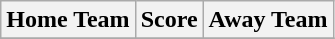<table class="wikitable" style="text-align: center">
<tr>
<th>Home Team</th>
<th>Score</th>
<th>Away Team</th>
</tr>
<tr>
</tr>
</table>
